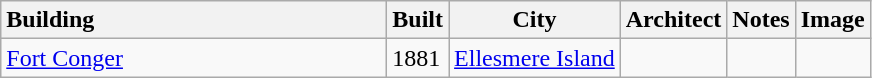<table class="wikitable sortable">
<tr>
<th style="text-align:left;width:250px">Building</th>
<th>Built</th>
<th>City</th>
<th>Architect</th>
<th>Notes</th>
<th>Image</th>
</tr>
<tr>
<td><a href='#'>Fort Conger</a></td>
<td>1881</td>
<td><a href='#'>Ellesmere Island</a></td>
<td></td>
<td></td>
<td></td>
</tr>
</table>
